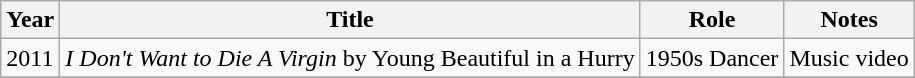<table class="wikitable sortable">
<tr>
<th>Year</th>
<th>Title</th>
<th>Role</th>
<th class="unsortable">Notes</th>
</tr>
<tr>
<td>2011</td>
<td><em>I Don't Want to Die A Virgin</em> by Young Beautiful in a Hurry</td>
<td>1950s Dancer</td>
<td>Music video</td>
</tr>
<tr>
</tr>
</table>
